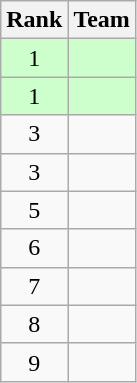<table class=wikitable style="text-align: center;">
<tr>
<th>Rank</th>
<th>Team</th>
</tr>
<tr style="background: #CCFFCC;">
<td>1</td>
<td style="text-align: left;"><strong></strong></td>
</tr>
<tr style="background: #CCFFCC;">
<td>1</td>
<td style="text-align: left;"><strong></strong></td>
</tr>
<tr>
<td>3</td>
<td style="text-align: left;"></td>
</tr>
<tr>
<td>3</td>
<td style="text-align: left;"></td>
</tr>
<tr>
<td>5</td>
<td style="text-align: left;"></td>
</tr>
<tr>
<td>6</td>
<td style="text-align: left;"></td>
</tr>
<tr>
<td>7</td>
<td style="text-align: left;"></td>
</tr>
<tr>
<td>8</td>
<td style="text-align: left;"></td>
</tr>
<tr>
<td>9</td>
<td style="text-align: left;"></td>
</tr>
</table>
